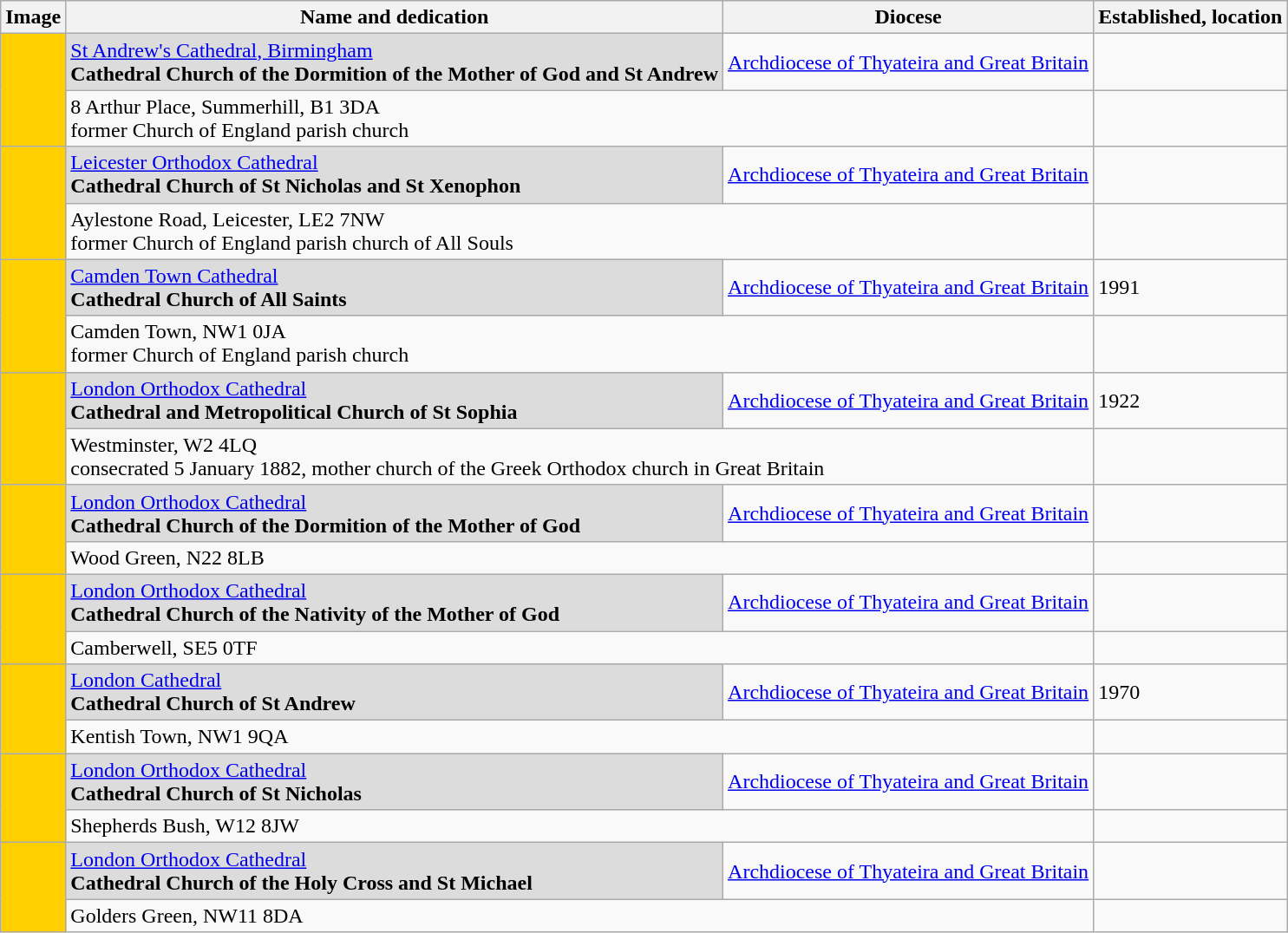<table class="wikitable">
<tr>
<th>Image</th>
<th>Name and dedication</th>
<th>Diocese</th>
<th>Established, location</th>
</tr>
<tr>
<td rowspan="2" bgcolor="#FFCF00" align="center"></td>
<td bgcolor="Gainsboro"><a href='#'>St Andrew's Cathedral, Birmingham</a><br><strong>Cathedral Church of the Dormition of the Mother of God and St Andrew</strong></td>
<td><a href='#'>Archdiocese of Thyateira and Great Britain</a></td>
<td></td>
</tr>
<tr>
<td colspan="2">8 Arthur Place, Summerhill, B1 3DA<br>former Church of England parish church</td>
<td></td>
</tr>
<tr>
<td rowspan="2" bgcolor="#FFCF00" align="center"></td>
<td bgcolor="Gainsboro"><a href='#'>Leicester Orthodox Cathedral</a><br><strong>Cathedral Church of St Nicholas and St Xenophon</strong></td>
<td><a href='#'>Archdiocese of Thyateira and Great Britain</a></td>
<td></td>
</tr>
<tr>
<td colspan="2">Aylestone Road, Leicester, LE2 7NW<br>former Church of England parish church of All Souls</td>
<td></td>
</tr>
<tr>
<td rowspan="2" bgcolor="#FFCF00" align="center"></td>
<td bgcolor="Gainsboro"><a href='#'>Camden Town Cathedral</a><br><strong>Cathedral Church of All Saints</strong></td>
<td><a href='#'>Archdiocese of Thyateira and Great Britain</a></td>
<td>1991</td>
</tr>
<tr>
<td colspan="2">Camden Town, NW1 0JA<br>former Church of England parish church</td>
<td></td>
</tr>
<tr>
<td rowspan="2" bgcolor="#FFCF00" align="center"></td>
<td bgcolor="Gainsboro"><a href='#'>London Orthodox Cathedral</a><br><strong>Cathedral and Metropolitical Church of St Sophia</strong></td>
<td><a href='#'>Archdiocese of Thyateira and Great Britain</a></td>
<td>1922</td>
</tr>
<tr>
<td colspan="2">Westminster, W2 4LQ<br>consecrated 5 January 1882, mother church of the Greek Orthodox church in Great Britain</td>
<td></td>
</tr>
<tr>
<td rowspan="2" bgcolor="#FFCF00" align="center"></td>
<td bgcolor="Gainsboro"><a href='#'>London Orthodox Cathedral</a><br><strong>Cathedral Church of the Dormition of the Mother of God</strong></td>
<td><a href='#'>Archdiocese of Thyateira and Great Britain</a></td>
<td></td>
</tr>
<tr>
<td colspan="2">Wood Green, N22 8LB</td>
<td></td>
</tr>
<tr>
<td rowspan="2" bgcolor="#FFCF00" align="center"></td>
<td bgcolor="Gainsboro"><a href='#'>London Orthodox Cathedral</a><br><strong>Cathedral Church of the Nativity of the Mother of God</strong></td>
<td><a href='#'>Archdiocese of Thyateira and Great Britain</a></td>
<td></td>
</tr>
<tr>
<td colspan="2">Camberwell, SE5 0TF</td>
<td></td>
</tr>
<tr>
<td rowspan="2" bgcolor="#FFCF00" align="center"></td>
<td bgcolor="Gainsboro"><a href='#'>London Cathedral</a><br><strong>Cathedral Church of St Andrew</strong></td>
<td><a href='#'>Archdiocese of Thyateira and Great Britain</a></td>
<td>1970</td>
</tr>
<tr>
<td colspan="2">Kentish Town, NW1 9QA</td>
<td></td>
</tr>
<tr>
<td rowspan="2" bgcolor="#FFCF00" align="center"></td>
<td bgcolor="Gainsboro"><a href='#'>London Orthodox Cathedral</a><br><strong>Cathedral Church of St Nicholas</strong></td>
<td><a href='#'>Archdiocese of Thyateira and Great Britain</a></td>
<td></td>
</tr>
<tr>
<td colspan="2">Shepherds Bush, W12 8JW</td>
<td></td>
</tr>
<tr>
<td rowspan="2"  bgcolor="#FFCF00" align="center"></td>
<td bgcolor="Gainsboro"><a href='#'>London Orthodox Cathedral</a><br><strong>Cathedral Church of the Holy Cross and St Michael</strong></td>
<td><a href='#'>Archdiocese of Thyateira and Great Britain</a></td>
<td></td>
</tr>
<tr>
<td colspan="2">Golders Green, NW11 8DA</td>
<td></td>
</tr>
</table>
